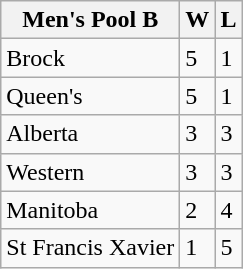<table class="wikitable">
<tr>
<th>Men's Pool B</th>
<th>W</th>
<th>L</th>
</tr>
<tr>
<td>Brock</td>
<td>5</td>
<td>1</td>
</tr>
<tr>
<td>Queen's</td>
<td>5</td>
<td>1</td>
</tr>
<tr>
<td>Alberta</td>
<td>3</td>
<td>3</td>
</tr>
<tr>
<td>Western</td>
<td>3</td>
<td>3</td>
</tr>
<tr>
<td>Manitoba</td>
<td>2</td>
<td>4</td>
</tr>
<tr>
<td>St Francis Xavier</td>
<td>1</td>
<td>5</td>
</tr>
</table>
